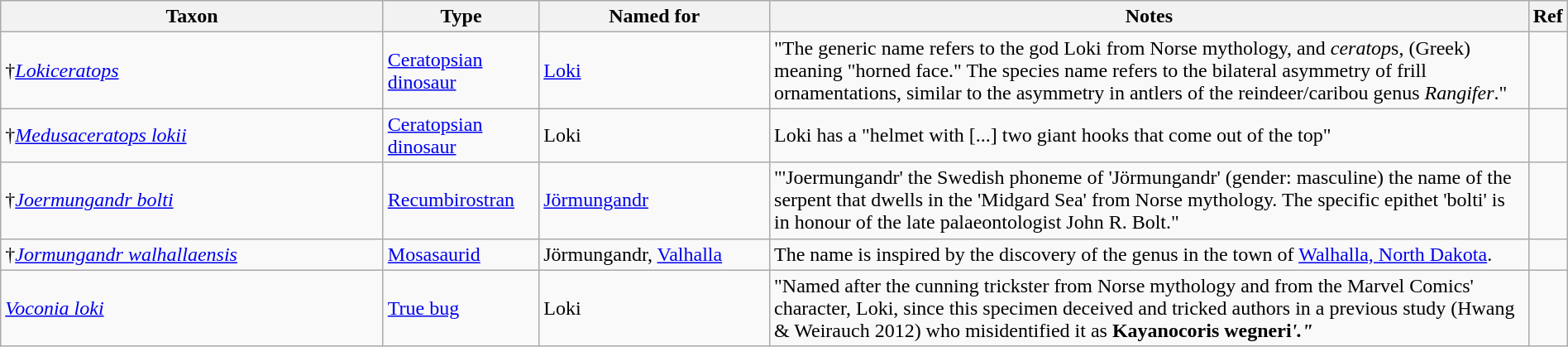<table class="wikitable sortable" width="100%">
<tr>
<th style="width:25%;">Taxon</th>
<th style="width:10%;">Type</th>
<th style="width:15%;">Named for</th>
<th style="width:50%;">Notes</th>
<th class="unsortable">Ref</th>
</tr>
<tr>
<td>†<em><a href='#'>Lokiceratops</a></em> </td>
<td><a href='#'>Ceratopsian</a> <a href='#'>dinosaur</a></td>
<td><a href='#'>Loki</a></td>
<td>"The generic name refers to the god Loki from Norse mythology, and <em>ceratop</em>s, (Greek) meaning "horned face." The species name refers to the bilateral asymmetry of frill ornamentations, similar to the asymmetry in antlers of the reindeer/caribou genus <em>Rangifer</em>."</td>
<td></td>
</tr>
<tr>
<td>†<em><a href='#'>Medusaceratops lokii</a></em> </td>
<td><a href='#'>Ceratopsian</a> <a href='#'>dinosaur</a></td>
<td>Loki</td>
<td>Loki has a "helmet with [...] two giant hooks that come out of the top"</td>
<td></td>
</tr>
<tr>
<td>†<em><a href='#'>Joermungandr bolti</a></em> </td>
<td><a href='#'>Recumbirostran</a></td>
<td><a href='#'>Jörmungandr</a></td>
<td>"'Joermungandr' the Swedish phoneme of 'Jörmungandr' (gender: masculine) the name of the serpent that dwells in the 'Midgard Sea' from Norse mythology. The specific epithet 'bolti' is in honour of the late palaeontologist John R. Bolt."</td>
<td></td>
</tr>
<tr>
<td>†<em><a href='#'>Jormungandr walhallaensis</a></em> </td>
<td><a href='#'>Mosasaurid</a></td>
<td>Jörmungandr, <a href='#'>Valhalla</a></td>
<td>The name is inspired by the discovery of the genus in the town of <a href='#'>Walhalla, North Dakota</a>.</td>
<td></td>
</tr>
<tr>
<td><em><a href='#'>Voconia loki</a></em> </td>
<td><a href='#'>True bug</a></td>
<td>Loki</td>
<td>"Named after the cunning trickster from Norse mythology and from the Marvel Comics' character, Loki, since this specimen deceived and tricked authors in a previous study (Hwang & Weirauch 2012) who misidentified it as <strong>Kayanocoris wegneri<em>'."</td>
<td></td>
</tr>
</table>
